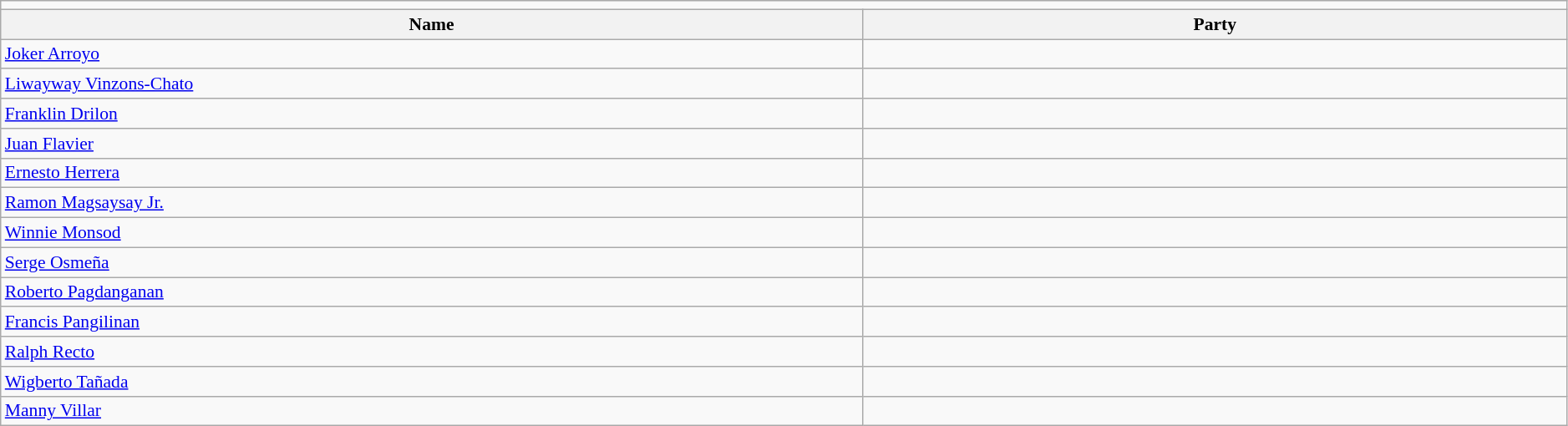<table class=wikitable style="font-size:90%" width=99%>
<tr>
<td colspan=4 bgcolor=></td>
</tr>
<tr>
<th width=55%>Name</th>
<th colspan=2>Party</th>
</tr>
<tr>
<td><a href='#'>Joker Arroyo</a></td>
<td></td>
</tr>
<tr>
<td><a href='#'>Liwayway Vinzons-Chato</a></td>
<td></td>
</tr>
<tr>
<td><a href='#'>Franklin Drilon</a></td>
<td></td>
</tr>
<tr>
<td><a href='#'>Juan Flavier</a></td>
<td></td>
</tr>
<tr>
<td><a href='#'>Ernesto Herrera</a></td>
<td></td>
</tr>
<tr>
<td><a href='#'>Ramon Magsaysay Jr.</a></td>
<td></td>
</tr>
<tr>
<td><a href='#'>Winnie Monsod</a></td>
<td></td>
</tr>
<tr>
<td><a href='#'>Serge Osmeña</a></td>
<td></td>
</tr>
<tr>
<td><a href='#'>Roberto Pagdanganan</a></td>
<td></td>
</tr>
<tr>
<td><a href='#'>Francis Pangilinan</a></td>
<td></td>
</tr>
<tr>
<td><a href='#'>Ralph Recto</a></td>
<td></td>
</tr>
<tr>
<td><a href='#'>Wigberto Tañada</a></td>
<td></td>
</tr>
<tr>
<td><a href='#'>Manny Villar</a></td>
<td></td>
</tr>
</table>
